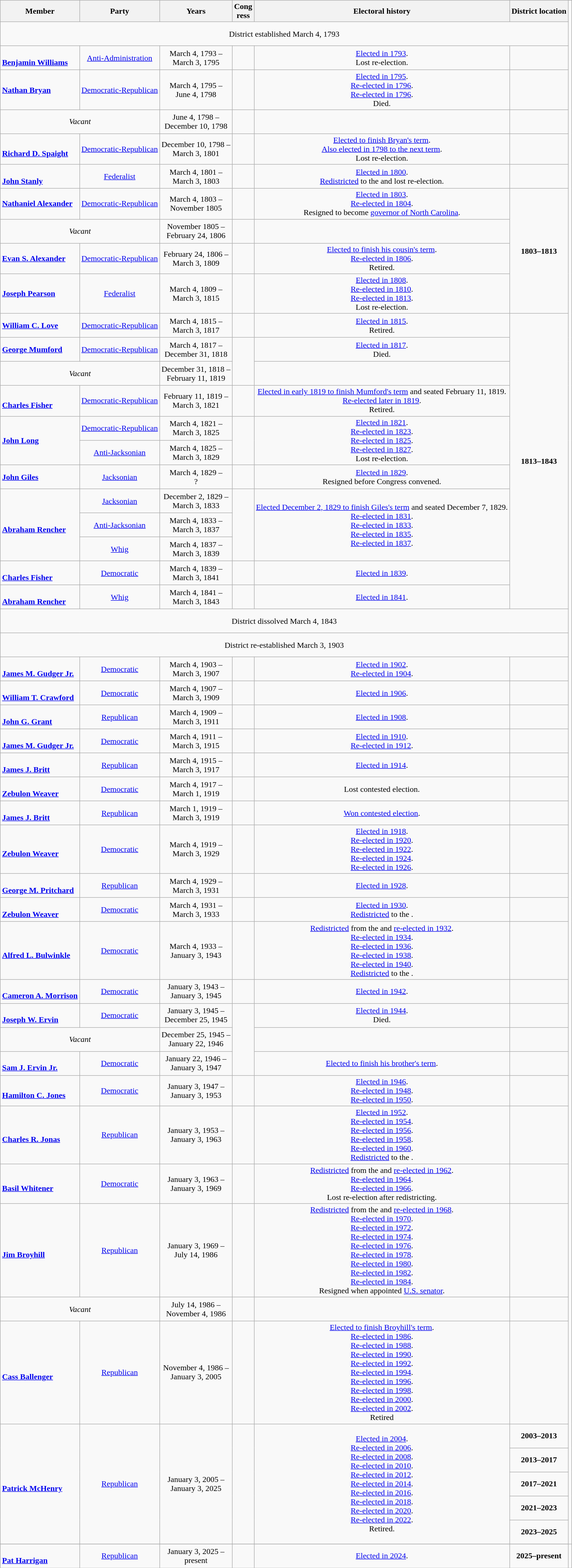<table class="wikitable" style="text-align:center">
<tr>
<th>Member<br></th>
<th>Party</th>
<th>Years</th>
<th>Cong<br>ress</th>
<th>Electoral history</th>
<th>District location</th>
</tr>
<tr style="height:3em">
<td colspan=6>District established March 4, 1793</td>
</tr>
<tr style="height:3em">
<td align=left><br><strong><a href='#'>Benjamin Williams</a></strong><br></td>
<td><a href='#'>Anti-Administration</a></td>
<td nowrap>March 4, 1793 –<br>March 3, 1795</td>
<td></td>
<td><a href='#'>Elected in 1793</a>.<br>Lost re-election.</td>
<td></td>
</tr>
<tr style="height:3em">
<td align=left><strong><a href='#'>Nathan Bryan</a></strong><br></td>
<td><a href='#'>Democratic-Republican</a></td>
<td nowrap>March 4, 1795 –<br>June 4, 1798</td>
<td></td>
<td><a href='#'>Elected in 1795</a>.<br><a href='#'>Re-elected in 1796</a>.<br><a href='#'>Re-elected in 1796</a>.<br>Died.</td>
<td></td>
</tr>
<tr style="height:3em">
<td colspan=2><em>Vacant</em></td>
<td nowrap>June 4, 1798 –<br>December 10, 1798</td>
<td></td>
<td></td>
<td></td>
</tr>
<tr style="height:3em">
<td align=left><br><strong><a href='#'>Richard D. Spaight</a></strong><br></td>
<td><a href='#'>Democratic-Republican</a></td>
<td nowrap>December 10, 1798 –<br>March 3, 1801</td>
<td></td>
<td><a href='#'>Elected to finish Bryan's term</a>.<br><a href='#'>Also elected in 1798 to the next term</a>.<br>Lost re-election.</td>
<td></td>
</tr>
<tr style="height:3em">
<td align=left><br><strong><a href='#'>John Stanly</a></strong><br></td>
<td><a href='#'>Federalist</a></td>
<td nowrap>March 4, 1801 –<br>March 3, 1803</td>
<td></td>
<td><a href='#'>Elected in 1800</a>.<br><a href='#'>Redistricted</a> to the  and lost re-election.</td>
<td></td>
</tr>
<tr style="height:3em">
<td align=left><strong><a href='#'>Nathaniel Alexander</a></strong><br></td>
<td><a href='#'>Democratic-Republican</a></td>
<td nowrap>March 4, 1803 –<br>November 1805</td>
<td></td>
<td><a href='#'>Elected in 1803</a>.<br><a href='#'>Re-elected in 1804</a>.<br>Resigned to become <a href='#'>governor of North Carolina</a>.</td>
<td rowspan=4><strong>1803–1813</strong><br></td>
</tr>
<tr style="height:3em">
<td colspan=2><em>Vacant</em></td>
<td nowrap>November 1805 –<br>February 24, 1806</td>
<td></td>
<td></td>
</tr>
<tr style="height:3em">
<td align=left><strong><a href='#'>Evan S. Alexander</a></strong><br></td>
<td><a href='#'>Democratic-Republican</a></td>
<td nowrap>February 24, 1806 –<br>March 3, 1809</td>
<td></td>
<td><a href='#'>Elected to finish his cousin's term</a>.<br><a href='#'>Re-elected in 1806</a>.<br>Retired.</td>
</tr>
<tr style="height:3em">
<td align=left><strong><a href='#'>Joseph Pearson</a></strong><br></td>
<td><a href='#'>Federalist</a></td>
<td nowrap>March 4, 1809 –<br>March 3, 1815</td>
<td></td>
<td><a href='#'>Elected in 1808</a>.<br><a href='#'>Re-elected in 1810</a>.<br><a href='#'>Re-elected in 1813</a>.<br>Lost re-election.</td>
</tr>
<tr style="height:3em">
<td align=left><strong><a href='#'>William C. Love</a></strong><br></td>
<td><a href='#'>Democratic-Republican</a></td>
<td nowrap>March 4, 1815 –<br>March 3, 1817</td>
<td></td>
<td><a href='#'>Elected in 1815</a>.<br>Retired.</td>
<td rowspan=12><strong>1813–1843</strong><br></td>
</tr>
<tr style="height:3em">
<td align=left><strong><a href='#'>George Mumford</a></strong><br></td>
<td><a href='#'>Democratic-Republican</a></td>
<td nowrap>March 4, 1817 –<br>December 31, 1818</td>
<td rowspan=2></td>
<td><a href='#'>Elected in 1817</a>.<br>Died.</td>
</tr>
<tr style="height:3em">
<td colspan=2><em>Vacant</em></td>
<td nowrap>December 31, 1818 –<br>February 11, 1819</td>
<td></td>
</tr>
<tr style="height:3em">
<td align=left><br><strong><a href='#'>Charles Fisher</a></strong><br></td>
<td><a href='#'>Democratic-Republican</a></td>
<td nowrap>February 11, 1819 –<br>March 3, 1821</td>
<td></td>
<td><a href='#'>Elected in early 1819 to finish Mumford's term</a> and seated February 11, 1819.<br><a href='#'>Re-elected later in 1819</a>.<br>Retired.</td>
</tr>
<tr style="height:3em">
<td rowspan=2 align=left><strong><a href='#'>John Long</a></strong><br></td>
<td><a href='#'>Democratic-Republican</a></td>
<td nowrap>March 4, 1821 –<br>March 3, 1825</td>
<td rowspan=2></td>
<td rowspan=2><a href='#'>Elected in 1821</a>.<br><a href='#'>Re-elected in 1823</a>.<br><a href='#'>Re-elected in 1825</a>.<br><a href='#'>Re-elected in 1827</a>.<br>Lost re-election.</td>
</tr>
<tr style="height:3em">
<td><a href='#'>Anti-Jacksonian</a></td>
<td nowrap>March 4, 1825 –<br>March 3, 1829</td>
</tr>
<tr style="height:3em">
<td align=left><strong><a href='#'>John Giles</a></strong></td>
<td><a href='#'>Jacksonian</a></td>
<td>March 4, 1829 –<br>?</td>
<td></td>
<td><a href='#'>Elected in 1829</a>.<br>Resigned before Congress convened.</td>
</tr>
<tr style="height:3em">
<td rowspan=3 align=left><br><strong><a href='#'>Abraham Rencher</a></strong><br></td>
<td><a href='#'>Jacksonian</a></td>
<td nowrap>December 2, 1829 –<br>March 3, 1833</td>
<td rowspan=3></td>
<td rowspan=3><a href='#'>Elected December 2, 1829 to finish Giles's term</a> and seated December 7, 1829.<br><a href='#'>Re-elected in 1831</a>.<br><a href='#'>Re-elected in 1833</a>.<br><a href='#'>Re-elected in 1835</a>.<br><a href='#'>Re-elected in 1837</a>.<br></td>
</tr>
<tr style="height:3em">
<td><a href='#'>Anti-Jacksonian</a></td>
<td nowrap>March 4, 1833 –<br>March 3, 1837</td>
</tr>
<tr style="height:3em">
<td><a href='#'>Whig</a></td>
<td nowrap>March 4, 1837 –<br>March 3, 1839</td>
</tr>
<tr style="height:3em">
<td align=left><br><strong><a href='#'>Charles Fisher</a></strong><br></td>
<td><a href='#'>Democratic</a></td>
<td nowrap>March 4, 1839 –<br>March 3, 1841</td>
<td></td>
<td><a href='#'>Elected in 1839</a>.<br></td>
</tr>
<tr style="height:3em">
<td align=left><br><strong><a href='#'>Abraham Rencher</a></strong><br></td>
<td><a href='#'>Whig</a></td>
<td nowrap>March 4, 1841 –<br>March 3, 1843</td>
<td></td>
<td><a href='#'>Elected in 1841</a>.<br></td>
</tr>
<tr style="height:3em">
<td colspan=6>District dissolved March 4, 1843</td>
</tr>
<tr style="height:3em">
<td colspan=6>District re-established March 3, 1903</td>
</tr>
<tr style="height:3em">
<td align=left><br><strong><a href='#'>James M. Gudger Jr.</a></strong><br></td>
<td><a href='#'>Democratic</a></td>
<td nowrap>March 4, 1903 –<br>March 3, 1907</td>
<td></td>
<td><a href='#'>Elected in 1902</a>.<br><a href='#'>Re-elected in 1904</a>.<br></td>
<td></td>
</tr>
<tr style="height:3em">
<td align=left><br><strong><a href='#'>William T. Crawford</a></strong><br></td>
<td><a href='#'>Democratic</a></td>
<td nowrap>March 4, 1907 –<br>March 3, 1909</td>
<td></td>
<td><a href='#'>Elected in 1906</a>.<br></td>
<td></td>
</tr>
<tr style="height:3em">
<td align=left><br><strong><a href='#'>John G. Grant</a></strong><br></td>
<td><a href='#'>Republican</a></td>
<td nowrap>March 4, 1909 –<br>March 3, 1911</td>
<td></td>
<td><a href='#'>Elected in 1908</a>.<br></td>
<td></td>
</tr>
<tr style="height:3em">
<td align=left><br><strong><a href='#'>James M. Gudger Jr.</a></strong><br></td>
<td><a href='#'>Democratic</a></td>
<td nowrap>March 4, 1911 –<br>March 3, 1915</td>
<td></td>
<td><a href='#'>Elected in 1910</a>.<br><a href='#'>Re-elected in 1912</a>.<br></td>
<td></td>
</tr>
<tr style="height:3em">
<td align=left><br><strong><a href='#'>James J. Britt</a></strong><br></td>
<td><a href='#'>Republican</a></td>
<td nowrap>March 4, 1915 –<br>March 3, 1917</td>
<td></td>
<td><a href='#'>Elected in 1914</a>.<br></td>
<td></td>
</tr>
<tr style="height:3em">
<td align=left><br><strong><a href='#'>Zebulon Weaver</a></strong><br></td>
<td><a href='#'>Democratic</a></td>
<td nowrap>March 4, 1917 –<br>March 1, 1919</td>
<td></td>
<td>Lost contested election.</td>
<td></td>
</tr>
<tr style="height:3em">
<td align=left><br><strong><a href='#'>James J. Britt</a></strong><br></td>
<td><a href='#'>Republican</a></td>
<td nowrap>March 1, 1919 –<br>March 3, 1919</td>
<td></td>
<td><a href='#'>Won contested election</a>.</td>
<td></td>
</tr>
<tr style="height:3em">
<td align=left><br><strong><a href='#'>Zebulon Weaver</a></strong><br></td>
<td><a href='#'>Democratic</a></td>
<td nowrap>March 4, 1919 –<br>March 3, 1929</td>
<td></td>
<td><a href='#'>Elected in 1918</a>.<br><a href='#'>Re-elected in 1920</a>.<br><a href='#'>Re-elected in 1922</a>.<br><a href='#'>Re-elected in 1924</a>.<br><a href='#'>Re-elected in 1926</a>.<br></td>
<td></td>
</tr>
<tr style="height:3em">
<td align=left><br><strong><a href='#'>George M. Pritchard</a></strong><br></td>
<td><a href='#'>Republican</a></td>
<td nowrap>March 4, 1929 –<br>March 3, 1931</td>
<td></td>
<td><a href='#'>Elected in 1928</a>.<br></td>
<td></td>
</tr>
<tr style="height:3em">
<td align=left><br><strong><a href='#'>Zebulon Weaver</a></strong><br></td>
<td><a href='#'>Democratic</a></td>
<td nowrap>March 4, 1931 –<br>March 3, 1933</td>
<td></td>
<td><a href='#'>Elected in 1930</a>.<br><a href='#'>Redistricted</a> to the .</td>
<td></td>
</tr>
<tr style="height:3em">
<td align=left><br><strong><a href='#'>Alfred L. Bulwinkle</a></strong><br></td>
<td><a href='#'>Democratic</a></td>
<td nowrap>March 4, 1933 –<br>January 3, 1943</td>
<td></td>
<td><a href='#'>Redistricted</a> from the  and <a href='#'>re-elected in 1932</a>.<br><a href='#'>Re-elected in 1934</a>.<br><a href='#'>Re-elected in 1936</a>.<br><a href='#'>Re-elected in 1938</a>.<br><a href='#'>Re-elected in 1940</a>.<br><a href='#'>Redistricted</a> to the .</td>
<td></td>
</tr>
<tr style="height:3em">
<td align=left><br><strong><a href='#'>Cameron A. Morrison</a></strong><br></td>
<td><a href='#'>Democratic</a></td>
<td nowrap>January 3, 1943 –<br>January 3, 1945</td>
<td></td>
<td><a href='#'>Elected in 1942</a>.<br></td>
<td></td>
</tr>
<tr style="height:3em">
<td align=left><br><strong><a href='#'>Joseph W. Ervin</a></strong><br></td>
<td><a href='#'>Democratic</a></td>
<td nowrap>January 3, 1945 –<br>December 25, 1945</td>
<td rowspan=3></td>
<td><a href='#'>Elected in 1944</a>.<br>Died.</td>
<td></td>
</tr>
<tr style="height:3em">
<td colspan=2><em>Vacant</em></td>
<td nowrap>December 25, 1945 –<br>January 22, 1946</td>
<td></td>
<td></td>
</tr>
<tr style="height:3em">
<td align=left><br><strong><a href='#'>Sam J. Ervin Jr.</a></strong><br></td>
<td><a href='#'>Democratic</a></td>
<td nowrap>January 22, 1946 –<br>January 3, 1947</td>
<td><a href='#'>Elected to finish his brother's term</a>.<br></td>
<td></td>
</tr>
<tr style="height:3em">
<td align=left><br><strong><a href='#'>Hamilton C. Jones</a></strong><br></td>
<td><a href='#'>Democratic</a></td>
<td nowrap>January 3, 1947 –<br>January 3, 1953</td>
<td></td>
<td><a href='#'>Elected in 1946</a>.<br><a href='#'>Re-elected in 1948</a>.<br><a href='#'>Re-elected in 1950</a>.<br></td>
<td></td>
</tr>
<tr style="height:3em">
<td align=left><br><strong><a href='#'>Charles R. Jonas</a></strong><br></td>
<td><a href='#'>Republican</a></td>
<td nowrap>January 3, 1953 –<br>January 3, 1963</td>
<td></td>
<td><a href='#'>Elected in 1952</a>.<br><a href='#'>Re-elected in 1954</a>.<br><a href='#'>Re-elected in 1956</a>.<br><a href='#'>Re-elected in 1958</a>.<br><a href='#'>Re-elected in 1960</a>.<br><a href='#'>Redistricted</a> to the .</td>
<td></td>
</tr>
<tr style="height:3em">
<td align=left><br><strong><a href='#'>Basil Whitener</a></strong><br></td>
<td><a href='#'>Democratic</a></td>
<td nowrap>January 3, 1963 –<br>January 3, 1969</td>
<td></td>
<td><a href='#'>Redistricted</a> from the  and <a href='#'>re-elected in 1962</a>.<br><a href='#'>Re-elected in 1964</a>.<br><a href='#'>Re-elected in 1966</a>.<br>Lost re-election after redistricting.</td>
<td></td>
</tr>
<tr style="height:3em">
<td align=left><br><strong><a href='#'>Jim Broyhill</a></strong><br></td>
<td><a href='#'>Republican</a></td>
<td nowrap>January 3, 1969 –<br>July 14, 1986</td>
<td></td>
<td><a href='#'>Redistricted</a> from the  and <a href='#'>re-elected in 1968</a>.<br><a href='#'>Re-elected in 1970</a>.<br><a href='#'>Re-elected in 1972</a>.<br><a href='#'>Re-elected in 1974</a>.<br><a href='#'>Re-elected in 1976</a>.<br><a href='#'>Re-elected in 1978</a>.<br><a href='#'>Re-elected in 1980</a>.<br><a href='#'>Re-elected in 1982</a>.<br><a href='#'>Re-elected in 1984</a>.<br>Resigned when appointed <a href='#'>U.S. senator</a>.</td>
<td></td>
</tr>
<tr style="height:3em">
<td colspan=2><em>Vacant</em></td>
<td nowrap>July 14, 1986 –<br>November 4, 1986</td>
<td></td>
<td></td>
<td></td>
</tr>
<tr style="height:3em">
<td align=left><br><strong><a href='#'>Cass Ballenger</a></strong><br></td>
<td><a href='#'>Republican</a></td>
<td nowrap>November 4, 1986 –<br>January 3, 2005</td>
<td></td>
<td><a href='#'>Elected to finish Broyhill's term</a>.<br><a href='#'>Re-elected in 1986</a>.<br><a href='#'>Re-elected in 1988</a>.<br><a href='#'>Re-elected in 1990</a>.<br><a href='#'>Re-elected in 1992</a>.<br><a href='#'>Re-elected in 1994</a>.<br><a href='#'>Re-elected in 1996</a>.<br><a href='#'>Re-elected in 1998</a>.<br><a href='#'>Re-elected in 2000</a>.<br><a href='#'>Re-elected in 2002</a>.<br>Retired</td>
<td></td>
</tr>
<tr style="height:3em">
<td rowspan=5 align=left><br><strong><a href='#'>Patrick McHenry</a></strong><br></td>
<td rowspan=5 ><a href='#'>Republican</a></td>
<td rowspan=5 nowrap>January 3, 2005 –<br>January 3, 2025</td>
<td rowspan=5></td>
<td rowspan=5><a href='#'>Elected in 2004</a>.<br><a href='#'>Re-elected in 2006</a>.<br><a href='#'>Re-elected in 2008</a>.<br><a href='#'>Re-elected in 2010</a>.<br><a href='#'>Re-elected in 2012</a>.<br><a href='#'>Re-elected in 2014</a>.<br><a href='#'>Re-elected in 2016</a>.<br><a href='#'>Re-elected in 2018</a>.<br><a href='#'>Re-elected in 2020</a>.<br><a href='#'>Re-elected in 2022</a>.<br>Retired.</td>
<td><strong>2003–2013</strong></td>
</tr>
<tr style="height:3em">
<td><strong>2013–2017</strong></td>
</tr>
<tr style="height:3em">
<td><strong>2017–2021</strong></td>
</tr>
<tr style="height:3em">
<td><strong>2021–2023</strong></td>
</tr>
<tr style="height:3em">
<td><strong>2023–2025</strong><br></td>
</tr>
<tr>
</tr>
<tr style="height:3em">
<td align=left><br><strong><a href='#'>Pat Harrigan</a></strong> <br></td>
<td><a href='#'>Republican</a></td>
<td>January 3, 2025 –<br>present</td>
<td></td>
<td><a href='#'>Elected in 2024</a>.</td>
<td><strong>2025–present</strong><br></td>
<td></td>
</tr>
</table>
